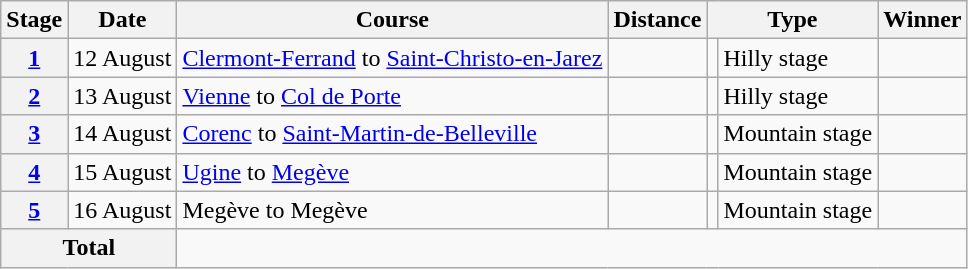<table class="wikitable">
<tr>
<th scope="col">Stage</th>
<th scope="col">Date</th>
<th scope="col">Course</th>
<th scope="col">Distance</th>
<th scope="col" colspan="2">Type</th>
<th scope="col">Winner</th>
</tr>
<tr>
<th scope="row"><a href='#'>1</a></th>
<td style="text-align:right;">12 August</td>
<td><a href='#'>Clermont-Ferrand</a> to <a href='#'>Saint-Christo-en-Jarez</a></td>
<td></td>
<td></td>
<td>Hilly stage</td>
<td></td>
</tr>
<tr>
<th scope="row"><a href='#'>2</a></th>
<td style="text-align:right;">13 August</td>
<td><a href='#'>Vienne</a> to <a href='#'>Col de Porte</a></td>
<td></td>
<td></td>
<td>Hilly stage</td>
<td></td>
</tr>
<tr>
<th scope="row"><a href='#'>3</a></th>
<td style="text-align:right;">14 August</td>
<td><a href='#'>Corenc</a> to <a href='#'>Saint-Martin-de-Belleville</a></td>
<td></td>
<td></td>
<td>Mountain stage</td>
<td></td>
</tr>
<tr>
<th scope="row"><a href='#'>4</a></th>
<td style="text-align:right;">15 August</td>
<td><a href='#'>Ugine</a> to <a href='#'>Megève</a></td>
<td></td>
<td></td>
<td>Mountain stage</td>
<td></td>
</tr>
<tr>
<th scope="row"><a href='#'>5</a></th>
<td style="text-align:right;">16 August</td>
<td>Megève to Megève</td>
<td></td>
<td></td>
<td>Mountain stage</td>
<td></td>
</tr>
<tr>
<th colspan="2">Total</th>
<td colspan="5" style="text-align:center;"></td>
</tr>
</table>
